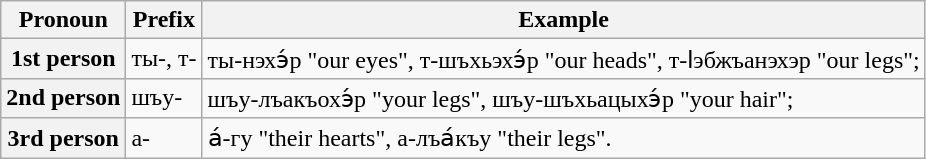<table class="wikitable">
<tr>
<th>Pronoun</th>
<th>Prefix</th>
<th>Example</th>
</tr>
<tr>
<th>1st person</th>
<td>ты-, т-</td>
<td>ты-нэхэ́р "our eyes", т-шъхьэхэ́р "our heads", т-ӏэбжъанэхэр "our legs";</td>
</tr>
<tr>
<th>2nd person</th>
<td>шъу-</td>
<td>шъу-лъакъохэ́р "your legs", шъу-шъхьацыхэ́р "your hair";</td>
</tr>
<tr>
<th>3rd person</th>
<td>а-</td>
<td>а́-гу "their hearts", а-лъа́къу "their legs".</td>
</tr>
</table>
